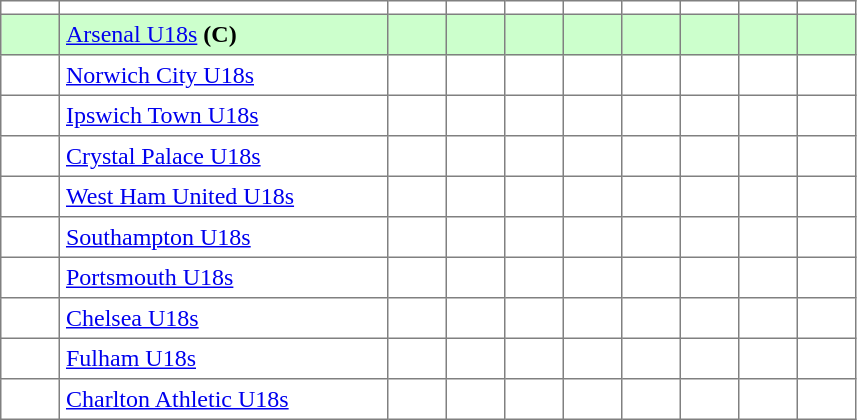<table class="toccolours" border="1" cellpadding="4" cellspacing="0" style="border-collapse: collapse; margin:0;">
<tr>
<th width=30></th>
<th width=210></th>
<th width=30></th>
<th width=30></th>
<th width=30></th>
<th width=30></th>
<th width=30></th>
<th width=30></th>
<th width=30></th>
<th width=30></th>
</tr>
<tr bgcolor=#ccffcc>
<td></td>
<td><a href='#'>Arsenal U18s</a>  <strong>(C)</strong></td>
<td></td>
<td></td>
<td></td>
<td></td>
<td></td>
<td></td>
<td></td>
<td></td>
</tr>
<tr>
<td></td>
<td><a href='#'>Norwich City U18s</a></td>
<td></td>
<td></td>
<td></td>
<td></td>
<td></td>
<td></td>
<td></td>
<td></td>
</tr>
<tr>
<td></td>
<td><a href='#'>Ipswich Town U18s</a></td>
<td></td>
<td></td>
<td></td>
<td></td>
<td></td>
<td></td>
<td></td>
<td></td>
</tr>
<tr>
<td></td>
<td><a href='#'>Crystal Palace U18s</a></td>
<td></td>
<td></td>
<td></td>
<td></td>
<td></td>
<td></td>
<td></td>
<td></td>
</tr>
<tr>
<td></td>
<td><a href='#'>West Ham United U18s</a></td>
<td></td>
<td></td>
<td></td>
<td></td>
<td></td>
<td></td>
<td></td>
<td></td>
</tr>
<tr>
<td></td>
<td><a href='#'>Southampton U18s</a></td>
<td></td>
<td></td>
<td></td>
<td></td>
<td></td>
<td></td>
<td></td>
<td></td>
</tr>
<tr>
<td></td>
<td><a href='#'>Portsmouth U18s</a></td>
<td></td>
<td></td>
<td></td>
<td></td>
<td></td>
<td></td>
<td></td>
<td></td>
</tr>
<tr>
<td></td>
<td><a href='#'>Chelsea U18s</a></td>
<td></td>
<td></td>
<td></td>
<td></td>
<td></td>
<td></td>
<td></td>
<td></td>
</tr>
<tr>
<td></td>
<td><a href='#'>Fulham U18s</a></td>
<td></td>
<td></td>
<td></td>
<td></td>
<td></td>
<td></td>
<td></td>
<td></td>
</tr>
<tr>
<td></td>
<td><a href='#'>Charlton Athletic U18s</a></td>
<td></td>
<td></td>
<td></td>
<td></td>
<td></td>
<td></td>
<td></td>
<td></td>
</tr>
</table>
